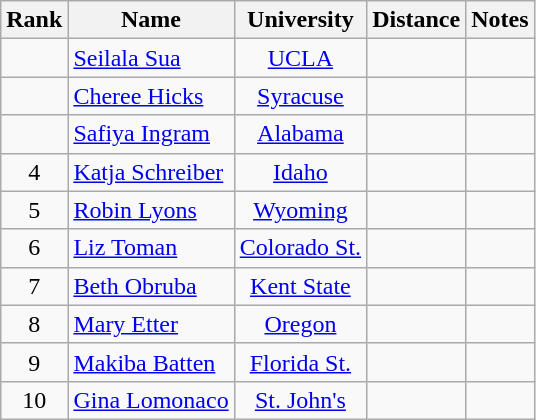<table class="wikitable sortable" style="text-align:center">
<tr>
<th>Rank</th>
<th>Name</th>
<th>University</th>
<th>Distance</th>
<th>Notes</th>
</tr>
<tr>
<td></td>
<td align=left><a href='#'>Seilala Sua</a></td>
<td><a href='#'>UCLA</a></td>
<td></td>
<td></td>
</tr>
<tr>
<td></td>
<td align=left><a href='#'>Cheree Hicks</a></td>
<td><a href='#'>Syracuse</a></td>
<td></td>
<td></td>
</tr>
<tr>
<td></td>
<td align=left><a href='#'>Safiya Ingram</a></td>
<td><a href='#'>Alabama</a></td>
<td></td>
<td></td>
</tr>
<tr>
<td>4</td>
<td align=left><a href='#'>Katja Schreiber</a></td>
<td><a href='#'>Idaho</a></td>
<td></td>
<td></td>
</tr>
<tr>
<td>5</td>
<td align=left><a href='#'>Robin Lyons</a></td>
<td><a href='#'>Wyoming</a></td>
<td></td>
<td></td>
</tr>
<tr>
<td>6</td>
<td align=left><a href='#'>Liz Toman</a></td>
<td><a href='#'>Colorado St.</a></td>
<td></td>
<td></td>
</tr>
<tr>
<td>7</td>
<td align=left><a href='#'>Beth Obruba</a></td>
<td><a href='#'>Kent State</a></td>
<td></td>
<td></td>
</tr>
<tr>
<td>8</td>
<td align=left><a href='#'>Mary Etter</a></td>
<td><a href='#'>Oregon</a></td>
<td></td>
<td></td>
</tr>
<tr>
<td>9</td>
<td align=left><a href='#'>Makiba Batten</a></td>
<td><a href='#'>Florida St.</a></td>
<td></td>
<td></td>
</tr>
<tr>
<td>10</td>
<td align=left><a href='#'>Gina Lomonaco</a></td>
<td><a href='#'>St. John's</a></td>
<td></td>
<td></td>
</tr>
</table>
